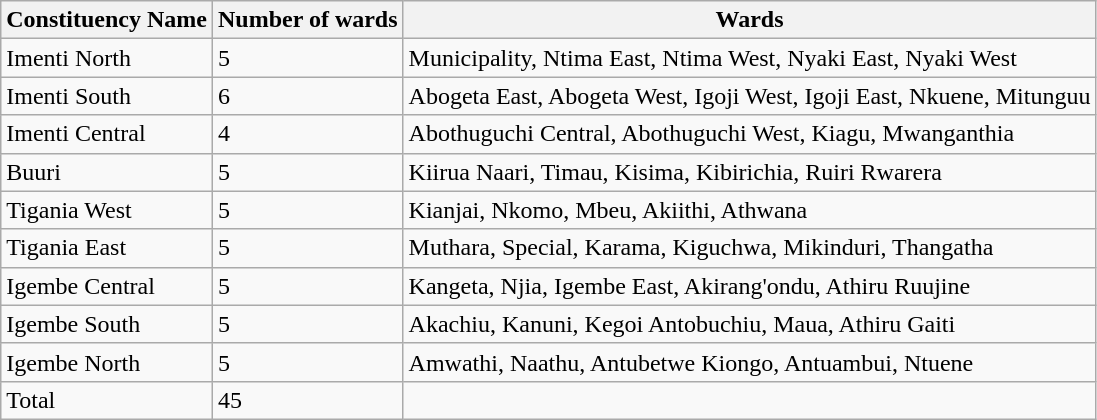<table class="wikitable">
<tr>
<th>Constituency Name</th>
<th>Number of wards</th>
<th>Wards</th>
</tr>
<tr>
<td>Imenti North</td>
<td>5</td>
<td>Municipality, Ntima East, Ntima West, Nyaki East, Nyaki West</td>
</tr>
<tr>
<td>Imenti South</td>
<td>6</td>
<td>Abogeta East, Abogeta West, Igoji West, Igoji East, Nkuene, Mitunguu</td>
</tr>
<tr>
<td>Imenti Central</td>
<td>4</td>
<td>Abothuguchi Central, Abothuguchi West, Kiagu, Mwanganthia</td>
</tr>
<tr>
<td>Buuri</td>
<td>5</td>
<td>Kiirua Naari, Timau, Kisima, Kibirichia, Ruiri Rwarera</td>
</tr>
<tr>
<td>Tigania West</td>
<td>5</td>
<td>Kianjai, Nkomo, Mbeu, Akiithi, Athwana</td>
</tr>
<tr>
<td>Tigania East</td>
<td>5</td>
<td>Muthara, Special, Karama, Kiguchwa, Mikinduri, Thangatha</td>
</tr>
<tr>
<td>Igembe Central</td>
<td>5</td>
<td>Kangeta, Njia, Igembe East, Akirang'ondu, Athiru Ruujine</td>
</tr>
<tr>
<td>Igembe South</td>
<td>5</td>
<td>Akachiu, Kanuni, Kegoi Antobuchiu, Maua, Athiru Gaiti</td>
</tr>
<tr>
<td>Igembe North</td>
<td>5</td>
<td>Amwathi, Naathu, Antubetwe Kiongo, Antuambui, Ntuene</td>
</tr>
<tr>
<td>Total</td>
<td>45</td>
<td></td>
</tr>
</table>
